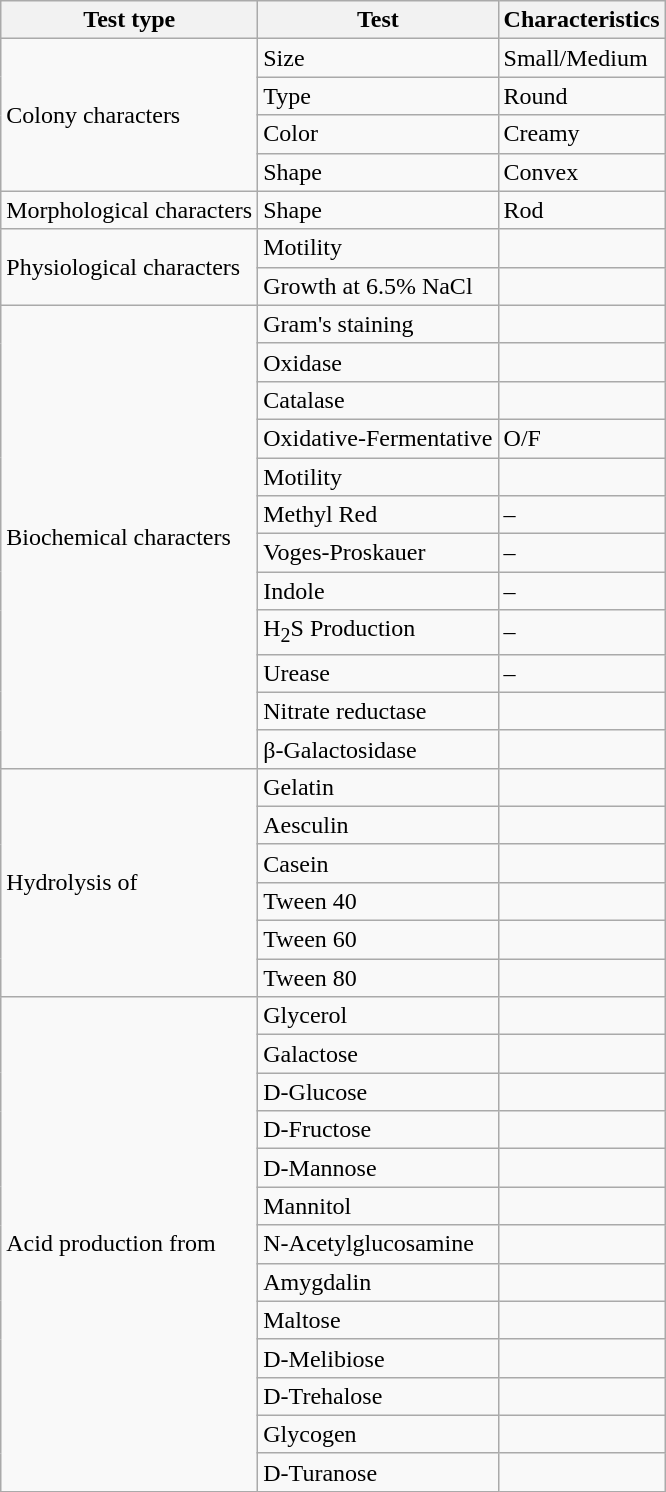<table class="wikitable">
<tr>
<th>Test type</th>
<th>Test</th>
<th>Characteristics</th>
</tr>
<tr>
<td rowspan="4">Colony  characters</td>
<td>Size</td>
<td>Small/Medium</td>
</tr>
<tr>
<td>Type</td>
<td>Round</td>
</tr>
<tr>
<td>Color</td>
<td>Creamy</td>
</tr>
<tr>
<td>Shape</td>
<td>Convex</td>
</tr>
<tr>
<td>Morphological  characters</td>
<td>Shape</td>
<td>Rod</td>
</tr>
<tr>
<td rowspan="2">Physiological  characters</td>
<td>Motility</td>
<td></td>
</tr>
<tr>
<td>Growth  at 6.5% NaCl</td>
<td></td>
</tr>
<tr>
<td rowspan="12">Biochemical  characters</td>
<td>Gram's staining</td>
<td></td>
</tr>
<tr>
<td>Oxidase</td>
<td></td>
</tr>
<tr>
<td>Catalase</td>
<td></td>
</tr>
<tr>
<td>Oxidative-Fermentative</td>
<td>O/F</td>
</tr>
<tr>
<td>Motility</td>
<td></td>
</tr>
<tr>
<td>Methyl Red</td>
<td>–</td>
</tr>
<tr>
<td>Voges-Proskauer</td>
<td>–</td>
</tr>
<tr>
<td>Indole</td>
<td>–</td>
</tr>
<tr>
<td>H<sub>2</sub>S Production</td>
<td>–</td>
</tr>
<tr>
<td>Urease</td>
<td>–</td>
</tr>
<tr>
<td>Nitrate reductase</td>
<td></td>
</tr>
<tr>
<td>β-Galactosidase</td>
<td></td>
</tr>
<tr>
<td rowspan="6">Hydrolysis  of</td>
<td>Gelatin</td>
<td></td>
</tr>
<tr>
<td>Aesculin</td>
<td></td>
</tr>
<tr>
<td>Casein</td>
<td></td>
</tr>
<tr>
<td>Tween 40</td>
<td></td>
</tr>
<tr>
<td>Tween 60</td>
<td></td>
</tr>
<tr>
<td>Tween 80</td>
<td></td>
</tr>
<tr>
<td rowspan="13">Acid  production from</td>
<td>Glycerol</td>
<td></td>
</tr>
<tr>
<td>Galactose</td>
<td></td>
</tr>
<tr>
<td>D-Glucose</td>
<td></td>
</tr>
<tr>
<td>D-Fructose</td>
<td></td>
</tr>
<tr>
<td>D-Mannose</td>
<td></td>
</tr>
<tr>
<td>Mannitol</td>
<td></td>
</tr>
<tr>
<td>N-Acetylglucosamine</td>
<td></td>
</tr>
<tr>
<td>Amygdalin</td>
<td></td>
</tr>
<tr>
<td>Maltose</td>
<td></td>
</tr>
<tr>
<td>D-Melibiose</td>
<td></td>
</tr>
<tr>
<td>D-Trehalose</td>
<td></td>
</tr>
<tr>
<td>Glycogen</td>
<td></td>
</tr>
<tr>
<td>D-Turanose</td>
<td></td>
</tr>
</table>
